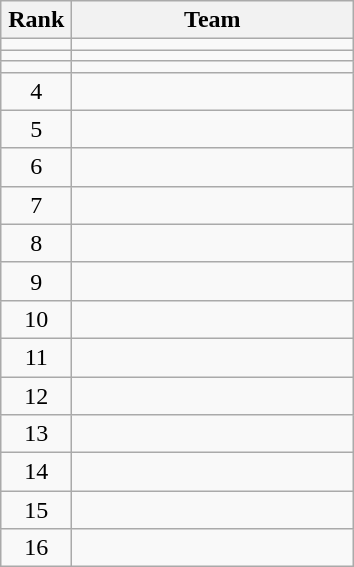<table class="wikitable" style="text-align: center;">
<tr>
<th width=40>Rank</th>
<th width=180>Team</th>
</tr>
<tr align=center>
<td></td>
<td style="text-align:left;"></td>
</tr>
<tr align=center>
<td></td>
<td style="text-align:left;"></td>
</tr>
<tr align=center>
<td></td>
<td style="text-align:left;"></td>
</tr>
<tr align=center>
<td>4</td>
<td style="text-align:left;"></td>
</tr>
<tr align=center>
<td>5</td>
<td style="text-align:left;"></td>
</tr>
<tr align=center>
<td>6</td>
<td style="text-align:left;"></td>
</tr>
<tr align=center>
<td>7</td>
<td style="text-align:left;"></td>
</tr>
<tr align=center>
<td>8</td>
<td style="text-align:left;"></td>
</tr>
<tr align=center>
<td>9</td>
<td style="text-align:left;"></td>
</tr>
<tr align=center>
<td>10</td>
<td style="text-align:left;"></td>
</tr>
<tr align=center>
<td>11</td>
<td style="text-align:left;"></td>
</tr>
<tr align=center>
<td>12</td>
<td style="text-align:left;"></td>
</tr>
<tr align=center>
<td>13</td>
<td style="text-align:left;"></td>
</tr>
<tr align=center>
<td>14</td>
<td style="text-align:left;"></td>
</tr>
<tr align=center>
<td>15</td>
<td style="text-align:left;"></td>
</tr>
<tr align=center>
<td>16</td>
<td style="text-align:left;"></td>
</tr>
</table>
